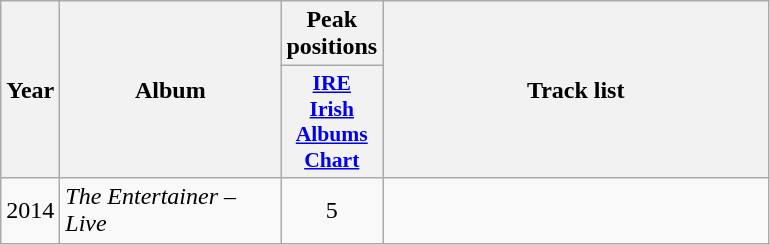<table class="wikitable">
<tr>
<th align="center" rowspan="2" width="10">Year</th>
<th align="center" rowspan="2" width="140">Album</th>
<th align="center" colspan="1" width="20">Peak positions</th>
<th align="center" rowspan="2" width="250">Track list</th>
</tr>
<tr>
<th scope="col" style="width:3em;font-size:90%;"><a href='#'>IRE <br>Irish <br>Albums <br>Chart</a></th>
</tr>
<tr>
<td style="text-align:center;">2014</td>
<td><em>The Entertainer – Live </em></td>
<td style="text-align:center;">5</td>
<td><br></td>
</tr>
</table>
